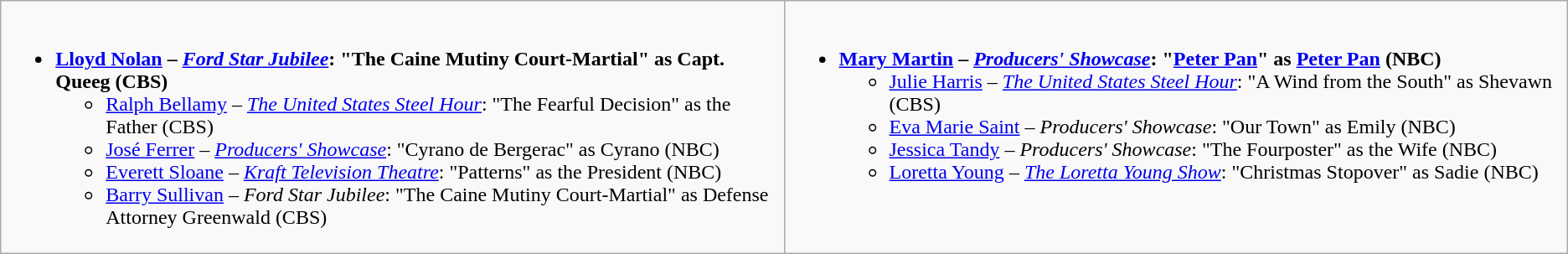<table class="wikitable">
<tr>
<td style="vertical-align:top;" width="50%"><br><ul><li><strong><a href='#'>Lloyd Nolan</a> – <em><a href='#'>Ford Star Jubilee</a></em>: "The Caine Mutiny Court-Martial" as Capt. Queeg (CBS)</strong><ul><li><a href='#'>Ralph Bellamy</a> – <em><a href='#'>The United States Steel Hour</a></em>: "The Fearful Decision" as the Father (CBS)</li><li><a href='#'>José Ferrer</a> – <em><a href='#'>Producers' Showcase</a></em>: "Cyrano de Bergerac" as Cyrano (NBC)</li><li><a href='#'>Everett Sloane</a> – <em><a href='#'>Kraft Television Theatre</a></em>: "Patterns" as the President (NBC)</li><li><a href='#'>Barry Sullivan</a> – <em>Ford Star Jubilee</em>: "The Caine Mutiny Court-Martial" as Defense Attorney Greenwald (CBS)</li></ul></li></ul></td>
<td style="vertical-align:top;" width="50%"><br><ul><li><strong><a href='#'>Mary Martin</a> – <em><a href='#'>Producers' Showcase</a></em>: "<a href='#'>Peter Pan</a>" as <a href='#'>Peter Pan</a> (NBC)</strong><ul><li><a href='#'>Julie Harris</a> – <em><a href='#'>The United States Steel Hour</a></em>: "A Wind from the South" as Shevawn (CBS)</li><li><a href='#'>Eva Marie Saint</a> – <em>Producers' Showcase</em>: "Our Town" as Emily (NBC)</li><li><a href='#'>Jessica Tandy</a> – <em>Producers' Showcase</em>: "The Fourposter" as the Wife (NBC)</li><li><a href='#'>Loretta Young</a> – <em><a href='#'>The Loretta Young Show</a></em>: "Christmas Stopover" as Sadie (NBC)</li></ul></li></ul></td>
</tr>
</table>
